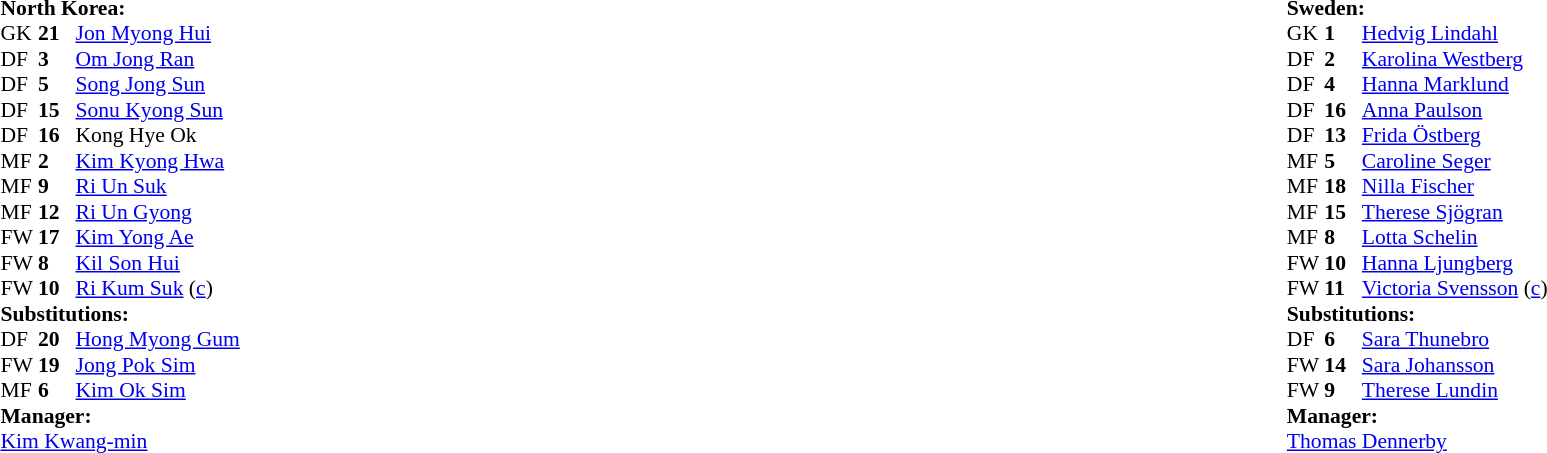<table width="100%">
<tr>
<td valign="top" width="50%"><br><table style="font-size: 90%" cellspacing="0" cellpadding="0">
<tr>
<td colspan=4><br><strong>North Korea:</strong></td>
</tr>
<tr>
<th width=25></th>
<th width=25></th>
</tr>
<tr>
<td>GK</td>
<td><strong>21</strong></td>
<td><a href='#'>Jon Myong Hui</a></td>
<td></td>
</tr>
<tr>
<td>DF</td>
<td><strong>3</strong></td>
<td><a href='#'>Om Jong Ran</a></td>
</tr>
<tr>
<td>DF</td>
<td><strong>5</strong></td>
<td><a href='#'>Song Jong Sun</a></td>
</tr>
<tr>
<td>DF</td>
<td><strong>15</strong></td>
<td><a href='#'>Sonu Kyong Sun</a></td>
</tr>
<tr>
<td>DF</td>
<td><strong>16</strong></td>
<td>Kong Hye Ok</td>
</tr>
<tr>
<td>MF</td>
<td><strong>2</strong></td>
<td><a href='#'>Kim Kyong Hwa</a></td>
<td></td>
<td></td>
</tr>
<tr>
<td>MF</td>
<td><strong>9</strong></td>
<td><a href='#'>Ri Un Suk</a></td>
</tr>
<tr>
<td>MF</td>
<td><strong>12</strong></td>
<td><a href='#'>Ri Un Gyong</a></td>
</tr>
<tr>
<td>FW</td>
<td><strong>17</strong></td>
<td><a href='#'>Kim Yong Ae</a></td>
<td></td>
<td></td>
</tr>
<tr>
<td>FW</td>
<td><strong>8</strong></td>
<td><a href='#'>Kil Son Hui</a></td>
<td></td>
<td></td>
</tr>
<tr>
<td>FW</td>
<td><strong>10</strong></td>
<td><a href='#'>Ri Kum Suk</a> (<a href='#'>c</a>)</td>
</tr>
<tr>
<td colspan=3><strong>Substitutions:</strong></td>
</tr>
<tr>
<td>DF</td>
<td><strong>20</strong></td>
<td><a href='#'>Hong Myong Gum</a></td>
<td></td>
<td></td>
</tr>
<tr>
<td>FW</td>
<td><strong>19</strong></td>
<td><a href='#'>Jong Pok Sim</a></td>
<td></td>
<td></td>
</tr>
<tr>
<td>MF</td>
<td><strong>6</strong></td>
<td><a href='#'>Kim Ok Sim</a></td>
<td></td>
<td></td>
</tr>
<tr>
<td colspan=3><strong>Manager:</strong></td>
</tr>
<tr>
<td colspan=4> <a href='#'>Kim Kwang-min</a></td>
</tr>
</table>
</td>
<td valign="top" width="50%"><br><table style="font-size: 90%" cellspacing="0" cellpadding="0" align="center">
<tr>
<td colspan=4><br><strong>Sweden:</strong></td>
</tr>
<tr>
<th width=25></th>
<th width=25></th>
</tr>
<tr>
<td>GK</td>
<td><strong>1</strong></td>
<td><a href='#'>Hedvig Lindahl</a></td>
</tr>
<tr>
<td>DF</td>
<td><strong>2</strong></td>
<td><a href='#'>Karolina Westberg</a></td>
</tr>
<tr>
<td>DF</td>
<td><strong>4</strong></td>
<td><a href='#'>Hanna Marklund</a></td>
</tr>
<tr>
<td>DF</td>
<td><strong>16</strong></td>
<td><a href='#'>Anna Paulson</a></td>
<td></td>
<td></td>
</tr>
<tr>
<td>DF</td>
<td><strong>13</strong></td>
<td><a href='#'>Frida Östberg</a></td>
<td></td>
</tr>
<tr>
<td>MF</td>
<td><strong>5</strong></td>
<td><a href='#'>Caroline Seger</a></td>
</tr>
<tr>
<td>MF</td>
<td><strong>18</strong></td>
<td><a href='#'>Nilla Fischer</a></td>
</tr>
<tr>
<td>MF</td>
<td><strong>15</strong></td>
<td><a href='#'>Therese Sjögran</a></td>
</tr>
<tr>
<td>MF</td>
<td><strong>8</strong></td>
<td><a href='#'>Lotta Schelin</a></td>
<td></td>
</tr>
<tr>
<td>FW</td>
<td><strong>10</strong></td>
<td><a href='#'>Hanna Ljungberg</a></td>
<td></td>
<td></td>
</tr>
<tr>
<td>FW</td>
<td><strong>11</strong></td>
<td><a href='#'>Victoria Svensson</a> (<a href='#'>c</a>)</td>
</tr>
<tr>
<td colspan=3><strong>Substitutions:</strong></td>
</tr>
<tr>
<td>DF</td>
<td><strong>6</strong></td>
<td><a href='#'>Sara Thunebro</a></td>
<td></td>
<td></td>
</tr>
<tr>
<td>FW</td>
<td><strong>14</strong></td>
<td><a href='#'>Sara Johansson</a></td>
<td></td>
<td></td>
</tr>
<tr>
<td>FW</td>
<td><strong>9</strong></td>
<td><a href='#'>Therese Lundin</a></td>
<td></td>
<td></td>
</tr>
<tr>
<td colspan=3><strong>Manager:</strong></td>
</tr>
<tr>
<td colspan=3> <a href='#'>Thomas Dennerby</a></td>
</tr>
</table>
</td>
</tr>
</table>
